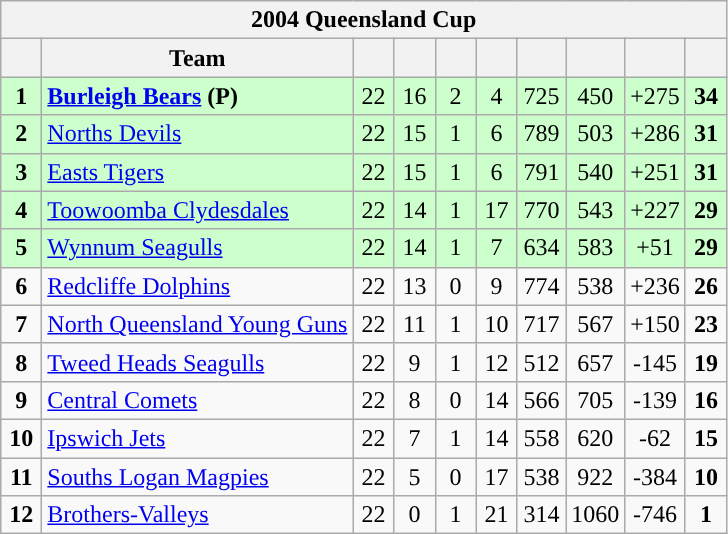<table class="wikitable" style="text-align:center;">
<tr>
<th colspan="11">2004 Queensland Cup</th>
</tr>
<tr>
<th width="20"></th>
<th>Team</th>
<th width="20"></th>
<th width="20"></th>
<th width="20"></th>
<th width="20"></th>
<th width="25"></th>
<th width="25"></th>
<th width="30"></th>
<th width="20"></th>
</tr>
<tr style="background: #ccffcc;">
<td><strong>1</strong></td>
<td style="text-align:left;"> <strong><a href='#'>Burleigh Bears</a> (P)</strong></td>
<td>22</td>
<td>16</td>
<td>2</td>
<td>4</td>
<td>725</td>
<td>450</td>
<td>+275</td>
<td><strong>34</strong></td>
</tr>
<tr style="background: #ccffcc;">
<td><strong>2</strong></td>
<td style="text-align:left;"> <a href='#'>Norths Devils</a></td>
<td>22</td>
<td>15</td>
<td>1</td>
<td>6</td>
<td>789</td>
<td>503</td>
<td>+286</td>
<td><strong>31</strong></td>
</tr>
<tr style="background: #ccffcc;">
<td><strong>3</strong></td>
<td style="text-align:left;"> <a href='#'>Easts Tigers</a></td>
<td>22</td>
<td>15</td>
<td>1</td>
<td>6</td>
<td>791</td>
<td>540</td>
<td>+251</td>
<td><strong>31</strong></td>
</tr>
<tr style="background: #ccffcc;">
<td><strong>4</strong></td>
<td style="text-align:left;"> <a href='#'>Toowoomba Clydesdales</a></td>
<td>22</td>
<td>14</td>
<td>1</td>
<td>17</td>
<td>770</td>
<td>543</td>
<td>+227</td>
<td><strong>29</strong></td>
</tr>
<tr style="background: #ccffcc;">
<td><strong>5</strong></td>
<td style="text-align:left;"> <a href='#'>Wynnum Seagulls</a></td>
<td>22</td>
<td>14</td>
<td>1</td>
<td>7</td>
<td>634</td>
<td>583</td>
<td>+51</td>
<td><strong>29</strong></td>
</tr>
<tr style="background:">
<td><strong>6</strong></td>
<td style="text-align:left;"> <a href='#'>Redcliffe Dolphins</a></td>
<td>22</td>
<td>13</td>
<td>0</td>
<td>9</td>
<td>774</td>
<td>538</td>
<td>+236</td>
<td><strong>26</strong></td>
</tr>
<tr style="background:">
<td><strong>7</strong></td>
<td style="text-align:left;"> <a href='#'>North Queensland Young Guns</a></td>
<td>22</td>
<td>11</td>
<td>1</td>
<td>10</td>
<td>717</td>
<td>567</td>
<td>+150</td>
<td><strong>23</strong></td>
</tr>
<tr style="background:">
<td><strong>8</strong></td>
<td style="text-align:left;"> <a href='#'>Tweed Heads Seagulls</a></td>
<td>22</td>
<td>9</td>
<td>1</td>
<td>12</td>
<td>512</td>
<td>657</td>
<td>-145</td>
<td><strong>19</strong></td>
</tr>
<tr style="background:">
<td><strong>9</strong></td>
<td style="text-align:left;"> <a href='#'>Central Comets</a></td>
<td>22</td>
<td>8</td>
<td>0</td>
<td>14</td>
<td>566</td>
<td>705</td>
<td>-139</td>
<td><strong>16</strong></td>
</tr>
<tr style="background:">
<td><strong>10</strong></td>
<td style="text-align:left;"> <a href='#'>Ipswich Jets</a></td>
<td>22</td>
<td>7</td>
<td>1</td>
<td>14</td>
<td>558</td>
<td>620</td>
<td>-62</td>
<td><strong>15</strong></td>
</tr>
<tr style="background:">
<td><strong>11</strong></td>
<td style="text-align:left;"> <a href='#'>Souths Logan Magpies</a></td>
<td>22</td>
<td>5</td>
<td>0</td>
<td>17</td>
<td>538</td>
<td>922</td>
<td>-384</td>
<td><strong>10</strong></td>
</tr>
<tr style="background:">
<td><strong>12</strong></td>
<td style="text-align:left;"> <a href='#'>Brothers-Valleys</a></td>
<td>22</td>
<td>0</td>
<td>1</td>
<td>21</td>
<td>314</td>
<td>1060</td>
<td>-746</td>
<td><strong>1</strong></td>
</tr>
</table>
